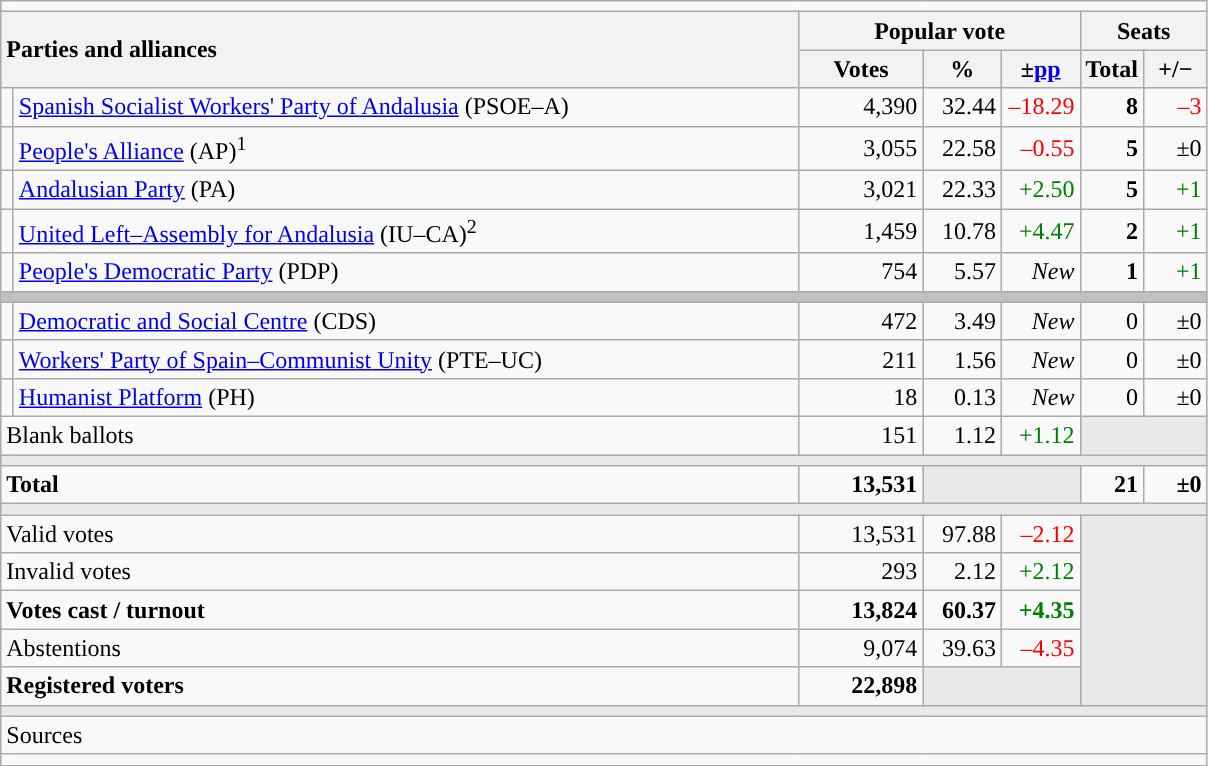<table class="wikitable" style="text-align:right;">
<tr>
<td colspan="7"></td>
</tr>
<tr>
<th style="text-align:left;" rowspan="2" colspan="2" width="525">Parties and alliances</th>
<th colspan="3">Popular vote</th>
<th colspan="2">Seats</th>
</tr>
<tr>
<th width="75">Votes</th>
<th width="45">%</th>
<th width="45">±<a href='#'>pp</a></th>
<th width="35">Total</th>
<th width="35">+/−</th>
</tr>
<tr>
<td width="1" style="color:inherit;background:"></td>
<td align="left"><a href='#'>Spanish Socialist Workers' Party of Andalusia</a> (PSOE–A)</td>
<td>4,390</td>
<td>32.44</td>
<td style="color:red;">–18.29</td>
<td><strong>8</strong></td>
<td style="color:red;">–3</td>
</tr>
<tr>
<td style="color:inherit;background:"></td>
<td align="left"><a href='#'>People's Alliance</a> (AP)<sup>1</sup></td>
<td>3,055</td>
<td>22.58</td>
<td style="color:red;">–0.55</td>
<td><strong>5</strong></td>
<td>±0</td>
</tr>
<tr>
<td style="color:inherit;background:"></td>
<td align="left"><a href='#'>Andalusian Party</a> (PA)</td>
<td>3,021</td>
<td>22.33</td>
<td style="color:green;">+2.50</td>
<td><strong>5</strong></td>
<td style="color:green;">+1</td>
</tr>
<tr>
<td style="color:inherit;background:"></td>
<td align="left"><a href='#'>United Left–Assembly for Andalusia</a> (IU–CA)<sup>2</sup></td>
<td>1,459</td>
<td>10.78</td>
<td style="color:green;">+4.47</td>
<td><strong>2</strong></td>
<td style="color:green;">+1</td>
</tr>
<tr>
<td style="color:inherit;background:"></td>
<td align="left"><a href='#'>People's Democratic Party</a> (PDP)</td>
<td>754</td>
<td>5.57</td>
<td><em>New</em></td>
<td><strong>1</strong></td>
<td style="color:green;">+1</td>
</tr>
<tr>
<td colspan="7" bgcolor="#C0C0C0"></td>
</tr>
<tr>
<td style="color:inherit;background:"></td>
<td align="left"><a href='#'>Democratic and Social Centre</a> (CDS)</td>
<td>472</td>
<td>3.49</td>
<td><em>New</em></td>
<td>0</td>
<td>±0</td>
</tr>
<tr>
<td style="color:inherit;background:"></td>
<td align="left"><a href='#'>Workers' Party of Spain–Communist Unity</a> (PTE–UC)</td>
<td>211</td>
<td>1.56</td>
<td><em>New</em></td>
<td>0</td>
<td>±0</td>
</tr>
<tr>
<td style="color:inherit;background:"></td>
<td align="left"><a href='#'>Humanist Platform</a> (PH)</td>
<td>18</td>
<td>0.13</td>
<td><em>New</em></td>
<td>0</td>
<td>±0</td>
</tr>
<tr>
<td align="left" colspan="2">Blank ballots</td>
<td>151</td>
<td>1.12</td>
<td style="color:green;">+1.12</td>
<td bgcolor="#E9E9E9" colspan="2"></td>
</tr>
<tr>
<td colspan="7" bgcolor="#E9E9E9"></td>
</tr>
<tr style="font-weight:bold;">
<td align="left" colspan="2">Total</td>
<td>13,531</td>
<td bgcolor="#E9E9E9" colspan="2"></td>
<td>21</td>
<td>±0</td>
</tr>
<tr>
<td colspan="7" bgcolor="#E9E9E9"></td>
</tr>
<tr>
<td align="left" colspan="2">Valid votes</td>
<td>13,531</td>
<td>97.88</td>
<td style="color:red;">–2.12</td>
<td bgcolor="#E9E9E9" colspan="2" rowspan="5"></td>
</tr>
<tr>
<td align="left" colspan="2">Invalid votes</td>
<td>293</td>
<td>2.12</td>
<td style="color:green;">+2.12</td>
</tr>
<tr style="font-weight:bold;">
<td align="left" colspan="2">Votes cast / turnout</td>
<td>13,824</td>
<td>60.37</td>
<td style="color:green;">+4.35</td>
</tr>
<tr>
<td align="left" colspan="2">Abstentions</td>
<td>9,074</td>
<td>39.63</td>
<td style="color:red;">–4.35</td>
</tr>
<tr style="font-weight:bold;">
<td align="left" colspan="2">Registered voters</td>
<td>22,898</td>
<td bgcolor="#E9E9E9" colspan="2"></td>
</tr>
<tr>
<td colspan="7" bgcolor="#E9E9E9"></td>
</tr>
<tr>
<td align="left" colspan="7">Sources</td>
</tr>
<tr>
<td colspan="7" style="text-align:left; max-width:790px;"></td>
</tr>
</table>
